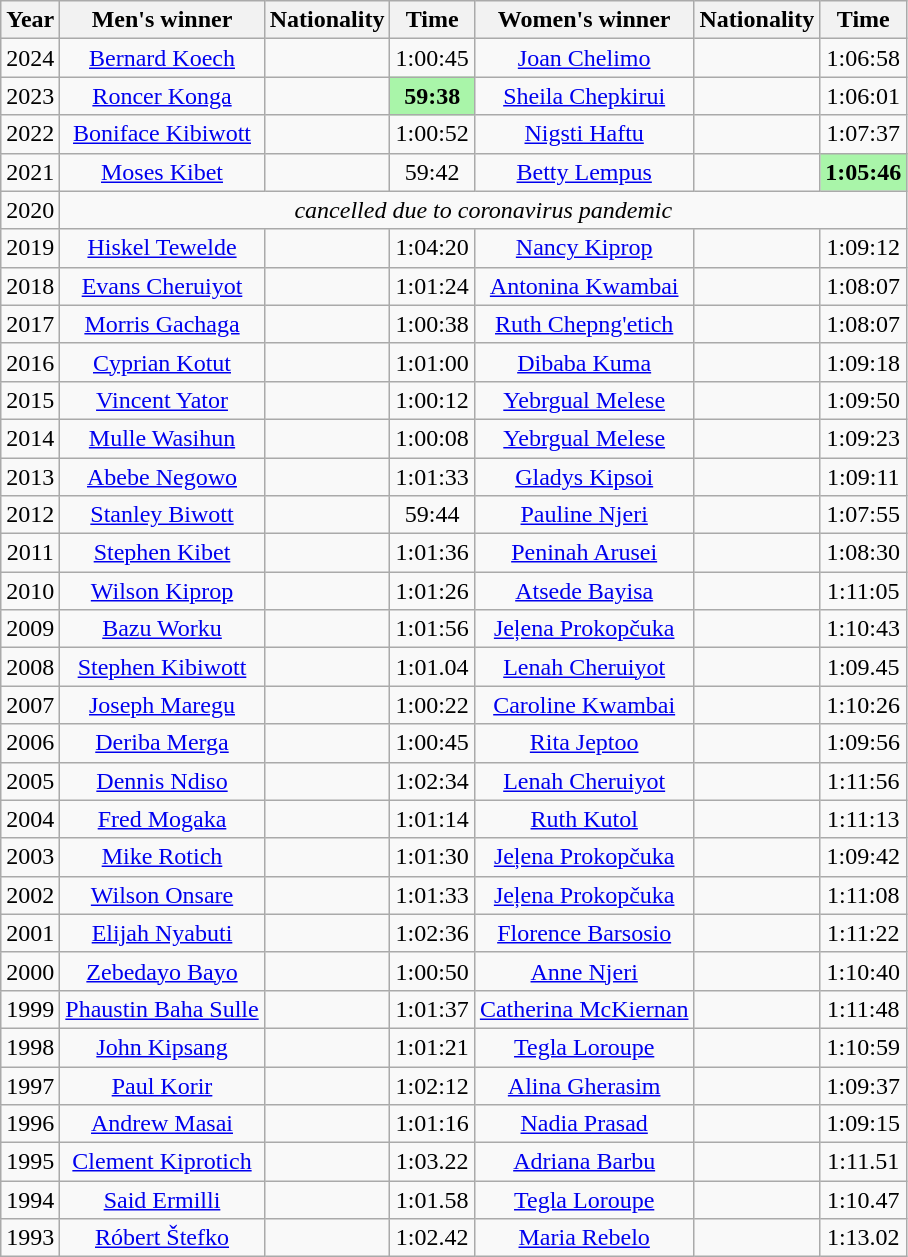<table class="wikitable sortable" style="text-align:center">
<tr>
<th>Year</th>
<th>Men's winner</th>
<th>Nationality</th>
<th>Time</th>
<th>Women's winner</th>
<th>Nationality</th>
<th>Time</th>
</tr>
<tr>
<td>2024</td>
<td><a href='#'>Bernard Koech</a></td>
<td align=left></td>
<td>1:00:45</td>
<td><a href='#'>Joan Chelimo</a></td>
<td align=left></td>
<td>1:06:58</td>
</tr>
<tr>
<td>2023</td>
<td><a href='#'>Roncer Konga</a></td>
<td align=left></td>
<td bgcolor=#A9F5A9><strong>59:38</strong></td>
<td><a href='#'>Sheila Chepkirui</a></td>
<td align=left></td>
<td>1:06:01</td>
</tr>
<tr>
<td>2022 </td>
<td><a href='#'>Boniface Kibiwott</a></td>
<td align=left></td>
<td>1:00:52</td>
<td><a href='#'>Nigsti Haftu</a></td>
<td align=left></td>
<td>1:07:37</td>
</tr>
<tr>
<td>2021</td>
<td><a href='#'>Moses Kibet</a></td>
<td align=left></td>
<td>59:42</td>
<td><a href='#'>Betty Lempus</a></td>
<td align=left></td>
<td bgcolor=#A9F5A9><strong>1:05:46</strong></td>
</tr>
<tr>
<td>2020</td>
<td colspan="6" align="center" data-sort-value=""><em>cancelled due to coronavirus pandemic</em></td>
</tr>
<tr>
<td>2019</td>
<td><a href='#'>Hiskel Tewelde</a></td>
<td align=left></td>
<td>1:04:20</td>
<td><a href='#'>Nancy Kiprop</a></td>
<td align=left></td>
<td>1:09:12</td>
</tr>
<tr>
<td>2018</td>
<td><a href='#'>Evans Cheruiyot</a></td>
<td align=left></td>
<td>1:01:24</td>
<td><a href='#'>Antonina Kwambai</a></td>
<td align=left></td>
<td>1:08:07</td>
</tr>
<tr>
<td>2017</td>
<td><a href='#'>Morris Gachaga</a></td>
<td align=left></td>
<td>1:00:38</td>
<td><a href='#'>Ruth Chepng'etich</a></td>
<td align=left></td>
<td>1:08:07</td>
</tr>
<tr>
<td>2016</td>
<td><a href='#'>Cyprian Kotut</a></td>
<td align=left></td>
<td>1:01:00</td>
<td><a href='#'>Dibaba Kuma</a></td>
<td align=left></td>
<td>1:09:18</td>
</tr>
<tr>
<td>2015</td>
<td><a href='#'>Vincent Yator</a></td>
<td align=left></td>
<td>1:00:12</td>
<td><a href='#'>Yebrgual Melese</a></td>
<td align=left></td>
<td>1:09:50</td>
</tr>
<tr>
<td>2014</td>
<td><a href='#'>Mulle Wasihun</a></td>
<td align=left></td>
<td>1:00:08</td>
<td><a href='#'>Yebrgual Melese</a></td>
<td align=left></td>
<td>1:09:23</td>
</tr>
<tr>
<td>2013</td>
<td><a href='#'>Abebe Negowo</a></td>
<td align=left></td>
<td>1:01:33</td>
<td><a href='#'>Gladys Kipsoi</a></td>
<td align=left></td>
<td>1:09:11</td>
</tr>
<tr>
<td>2012</td>
<td><a href='#'>Stanley Biwott</a></td>
<td align=left></td>
<td>59:44</td>
<td><a href='#'>Pauline Njeri</a></td>
<td align=left></td>
<td>1:07:55</td>
</tr>
<tr>
<td>2011</td>
<td><a href='#'>Stephen Kibet</a></td>
<td align=left></td>
<td>1:01:36</td>
<td><a href='#'>Peninah Arusei</a></td>
<td align=left></td>
<td>1:08:30</td>
</tr>
<tr>
<td>2010</td>
<td><a href='#'>Wilson Kiprop</a></td>
<td align=left></td>
<td>1:01:26</td>
<td><a href='#'>Atsede Bayisa</a></td>
<td align=left></td>
<td>1:11:05</td>
</tr>
<tr>
<td>2009</td>
<td><a href='#'>Bazu Worku</a></td>
<td align=left></td>
<td>1:01:56</td>
<td><a href='#'>Jeļena Prokopčuka</a></td>
<td align=left></td>
<td>1:10:43</td>
</tr>
<tr>
<td>2008</td>
<td><a href='#'>Stephen Kibiwott</a></td>
<td align=left></td>
<td>1:01.04</td>
<td><a href='#'>Lenah Cheruiyot</a></td>
<td align=left></td>
<td>1:09.45</td>
</tr>
<tr>
<td>2007</td>
<td><a href='#'>Joseph Maregu</a></td>
<td align=left></td>
<td>1:00:22</td>
<td><a href='#'>Caroline Kwambai</a></td>
<td align=left></td>
<td>1:10:26</td>
</tr>
<tr>
<td>2006</td>
<td><a href='#'>Deriba Merga</a></td>
<td align=left></td>
<td>1:00:45</td>
<td><a href='#'>Rita Jeptoo</a></td>
<td align=left></td>
<td>1:09:56</td>
</tr>
<tr>
<td>2005</td>
<td><a href='#'>Dennis Ndiso</a></td>
<td align=left></td>
<td>1:02:34</td>
<td><a href='#'>Lenah Cheruiyot</a></td>
<td align=left></td>
<td>1:11:56</td>
</tr>
<tr>
<td>2004</td>
<td><a href='#'>Fred Mogaka</a></td>
<td align=left></td>
<td>1:01:14</td>
<td><a href='#'>Ruth Kutol</a></td>
<td align=left></td>
<td>1:11:13</td>
</tr>
<tr>
<td>2003</td>
<td><a href='#'>Mike Rotich</a></td>
<td align=left></td>
<td>1:01:30</td>
<td><a href='#'>Jeļena Prokopčuka</a></td>
<td align=left></td>
<td>1:09:42</td>
</tr>
<tr>
<td>2002</td>
<td><a href='#'>Wilson Onsare</a></td>
<td align=left></td>
<td>1:01:33</td>
<td><a href='#'>Jeļena Prokopčuka</a></td>
<td align=left></td>
<td>1:11:08</td>
</tr>
<tr>
<td>2001</td>
<td><a href='#'>Elijah Nyabuti</a></td>
<td align=left></td>
<td>1:02:36</td>
<td><a href='#'>Florence Barsosio</a></td>
<td align=left></td>
<td>1:11:22</td>
</tr>
<tr>
<td>2000</td>
<td><a href='#'>Zebedayo Bayo</a></td>
<td align=left></td>
<td>1:00:50</td>
<td><a href='#'>Anne Njeri</a></td>
<td align=left></td>
<td>1:10:40</td>
</tr>
<tr>
<td>1999</td>
<td><a href='#'>Phaustin Baha Sulle</a></td>
<td align=left></td>
<td>1:01:37</td>
<td><a href='#'>Catherina McKiernan</a></td>
<td align=left></td>
<td>1:11:48</td>
</tr>
<tr>
<td>1998</td>
<td><a href='#'>John Kipsang</a></td>
<td align=left></td>
<td>1:01:21</td>
<td><a href='#'>Tegla Loroupe</a></td>
<td align=left></td>
<td>1:10:59</td>
</tr>
<tr>
<td>1997</td>
<td><a href='#'>Paul Korir</a></td>
<td align=left></td>
<td>1:02:12</td>
<td><a href='#'>Alina Gherasim</a></td>
<td align=left></td>
<td>1:09:37</td>
</tr>
<tr>
<td>1996</td>
<td><a href='#'>Andrew Masai</a></td>
<td align=left></td>
<td>1:01:16</td>
<td><a href='#'>Nadia Prasad</a></td>
<td align=left></td>
<td>1:09:15</td>
</tr>
<tr>
<td>1995</td>
<td><a href='#'>Clement Kiprotich</a></td>
<td align=left></td>
<td>1:03.22</td>
<td><a href='#'>Adriana Barbu</a></td>
<td align=left></td>
<td>1:11.51</td>
</tr>
<tr>
<td>1994</td>
<td><a href='#'>Said Ermilli</a></td>
<td align=left></td>
<td>1:01.58</td>
<td><a href='#'>Tegla Loroupe</a></td>
<td align=left></td>
<td>1:10.47</td>
</tr>
<tr>
<td>1993</td>
<td><a href='#'>Róbert Štefko</a></td>
<td align=left></td>
<td>1:02.42</td>
<td><a href='#'>Maria Rebelo</a></td>
<td align=left></td>
<td>1:13.02</td>
</tr>
</table>
